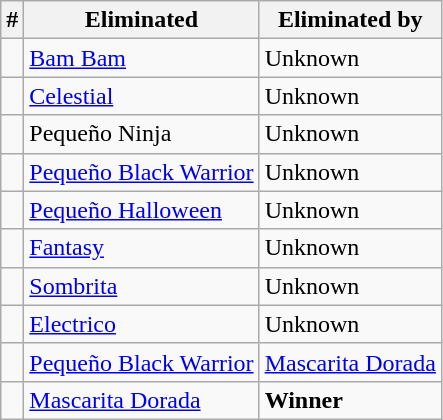<table class="wikitable sortable">
<tr>
<th scope="col">#</th>
<th scope="col">Eliminated</th>
<th scope="col">Eliminated by</th>
</tr>
<tr>
<td scope="row"></td>
<td><a href='#'>Bam Bam</a></td>
<td>Unknown</td>
</tr>
<tr>
<td scope="row"></td>
<td><a href='#'>Celestial</a></td>
<td>Unknown</td>
</tr>
<tr>
<td scope="row"></td>
<td>Pequeño Ninja</td>
<td>Unknown</td>
</tr>
<tr>
<td scope="row"></td>
<td><a href='#'>Pequeño Black Warrior</a></td>
<td>Unknown</td>
</tr>
<tr>
<td scope="row"></td>
<td><a href='#'>Pequeño Halloween</a></td>
<td>Unknown</td>
</tr>
<tr>
<td scope="row"></td>
<td><a href='#'>Fantasy</a></td>
<td>Unknown</td>
</tr>
<tr>
<td scope="row"></td>
<td><a href='#'>Sombrita</a></td>
<td>Unknown</td>
</tr>
<tr>
<td scope="row"></td>
<td><a href='#'>Electrico</a></td>
<td>Unknown</td>
</tr>
<tr>
<td scope="row"></td>
<td><a href='#'>Pequeño Black Warrior</a></td>
<td><a href='#'>Mascarita Dorada</a></td>
</tr>
<tr>
<td scope="row"></td>
<td><a href='#'>Mascarita Dorada</a></td>
<td><strong>Winner</strong></td>
</tr>
</table>
